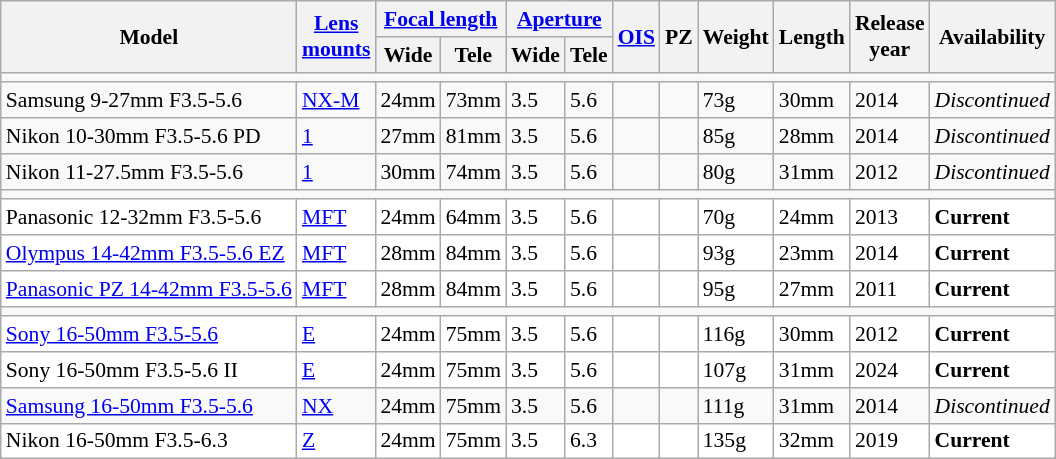<table class="wikitable col3right col4right col5right col6right col9right col10right" style="font-size:90%;white-space:nowrap">
<tr>
<th rowspan=2>Model</th>
<th rowspan=2><a href='#'>Lens<br>mounts</a></th>
<th colspan=2><a href='#'>Focal length</a></th>
<th colspan=2><a href='#'>Aperture</a></th>
<th rowspan=2><a href='#'>OIS</a></th>
<th rowspan=2>PZ</th>
<th rowspan=2>Weight</th>
<th rowspan=2>Length</th>
<th rowspan=2>Release<br>year</th>
<th rowspan=2>Availability</th>
</tr>
<tr>
<th>Wide</th>
<th>Tele</th>
<th>Wide</th>
<th>Tele</th>
</tr>
<tr>
<td colspan=12></td>
</tr>
<tr>
<td>Samsung 9-27mm F3.5-5.6</td>
<td><a href='#'>NX-M</a></td>
<td>24mm</td>
<td>73mm</td>
<td>3.5</td>
<td>5.6</td>
<td></td>
<td></td>
<td>73g</td>
<td>30mm</td>
<td>2014</td>
<td><em>Discontinued</em></td>
</tr>
<tr>
<td>Nikon 10-30mm F3.5-5.6 PD</td>
<td><a href='#'>1</a></td>
<td>27mm</td>
<td>81mm</td>
<td>3.5</td>
<td>5.6</td>
<td></td>
<td></td>
<td>85g</td>
<td>28mm</td>
<td>2014</td>
<td><em>Discontinued</em></td>
</tr>
<tr>
<td>Nikon 11-27.5mm F3.5-5.6</td>
<td><a href='#'>1</a></td>
<td>30mm</td>
<td>74mm</td>
<td>3.5</td>
<td>5.6</td>
<td></td>
<td></td>
<td>80g</td>
<td>31mm</td>
<td>2012</td>
<td><em>Discontinued</em></td>
</tr>
<tr>
<td colspan=12></td>
</tr>
<tr style="background:#fff">
<td>Panasonic 12-32mm F3.5-5.6</td>
<td><a href='#'>MFT</a></td>
<td>24mm</td>
<td>64mm</td>
<td>3.5</td>
<td>5.6</td>
<td></td>
<td></td>
<td>70g</td>
<td>24mm</td>
<td>2013</td>
<td><strong>Current</strong></td>
</tr>
<tr style="background:#fff">
<td><a href='#'>Olympus 14-42mm F3.5-5.6 EZ</a></td>
<td><a href='#'>MFT</a></td>
<td>28mm</td>
<td>84mm</td>
<td>3.5</td>
<td>5.6</td>
<td></td>
<td></td>
<td>93g</td>
<td>23mm</td>
<td>2014</td>
<td><strong>Current</strong></td>
</tr>
<tr style="background:#fff">
<td><a href='#'>Panasonic PZ 14-42mm F3.5-5.6</a></td>
<td><a href='#'>MFT</a></td>
<td>28mm</td>
<td>84mm</td>
<td>3.5</td>
<td>5.6</td>
<td></td>
<td></td>
<td>95g</td>
<td>27mm</td>
<td>2011</td>
<td><strong>Current</strong></td>
</tr>
<tr>
<td colspan=12></td>
</tr>
<tr style="background:#fff">
<td><a href='#'>Sony 16-50mm F3.5-5.6</a></td>
<td><a href='#'>E</a></td>
<td>24mm</td>
<td>75mm</td>
<td>3.5</td>
<td>5.6</td>
<td></td>
<td></td>
<td>116g</td>
<td>30mm</td>
<td>2012</td>
<td><strong>Current</strong></td>
</tr>
<tr style="background:#fff">
<td>Sony 16-50mm F3.5-5.6 II</td>
<td><a href='#'>E</a></td>
<td>24mm</td>
<td>75mm</td>
<td>3.5</td>
<td>5.6</td>
<td></td>
<td></td>
<td>107g</td>
<td>31mm</td>
<td>2024</td>
<td><strong>Current</strong></td>
</tr>
<tr>
<td><a href='#'>Samsung 16-50mm F3.5-5.6</a></td>
<td><a href='#'>NX</a></td>
<td>24mm</td>
<td>75mm</td>
<td>3.5</td>
<td>5.6</td>
<td></td>
<td></td>
<td>111g</td>
<td>31mm</td>
<td>2014</td>
<td><em>Discontinued</em></td>
</tr>
<tr style="background:#fff">
<td>Nikon 16-50mm F3.5-6.3</td>
<td><a href='#'>Z</a></td>
<td>24mm</td>
<td>75mm</td>
<td>3.5</td>
<td>6.3</td>
<td></td>
<td></td>
<td>135g</td>
<td>32mm</td>
<td>2019</td>
<td><strong>Current</strong></td>
</tr>
</table>
